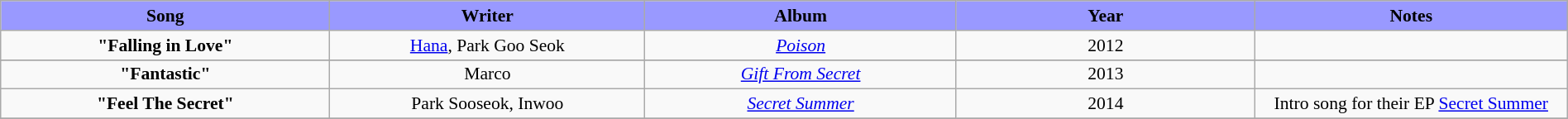<table class="wikitable" style="margin:0.5em auto; clear:both; font-size:.9em; text-align:center; width:100%">
<tr>
<th width="500" style="background: #99F;">Song</th>
<th width="500" style="background: #99F;">Writer</th>
<th width="500" style="background: #99F;">Album</th>
<th width="500" style="background: #99F;">Year</th>
<th width="500" style="background: #99F;">Notes</th>
</tr>
<tr>
<td><strong>"Falling in Love"</strong> </td>
<td><a href='#'>Hana</a>, Park Goo Seok</td>
<td><em><a href='#'>Poison</a></em></td>
<td>2012</td>
<td></td>
</tr>
<tr>
</tr>
<tr>
<td><strong>"Fantastic"</strong> </td>
<td>Marco</td>
<td><em><a href='#'>Gift From Secret</a></em></td>
<td>2013</td>
<td></td>
</tr>
<tr>
<td><strong>"Feel The Secret"</strong> </td>
<td>Park Sooseok, Inwoo</td>
<td><em><a href='#'>Secret Summer</a></em></td>
<td>2014</td>
<td>Intro song for their EP <a href='#'>Secret Summer</a></td>
</tr>
<tr>
</tr>
</table>
